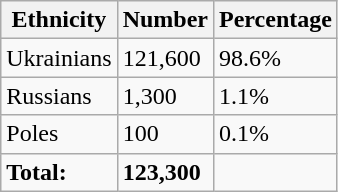<table class="wikitable">
<tr>
<th>Ethnicity</th>
<th>Number</th>
<th>Percentage</th>
</tr>
<tr>
<td>Ukrainians</td>
<td>121,600</td>
<td>98.6%</td>
</tr>
<tr>
<td>Russians</td>
<td>1,300</td>
<td>1.1%</td>
</tr>
<tr>
<td>Poles</td>
<td>100</td>
<td>0.1%</td>
</tr>
<tr>
<td><strong>Total:</strong></td>
<td><strong>123,300</strong></td>
<td></td>
</tr>
</table>
